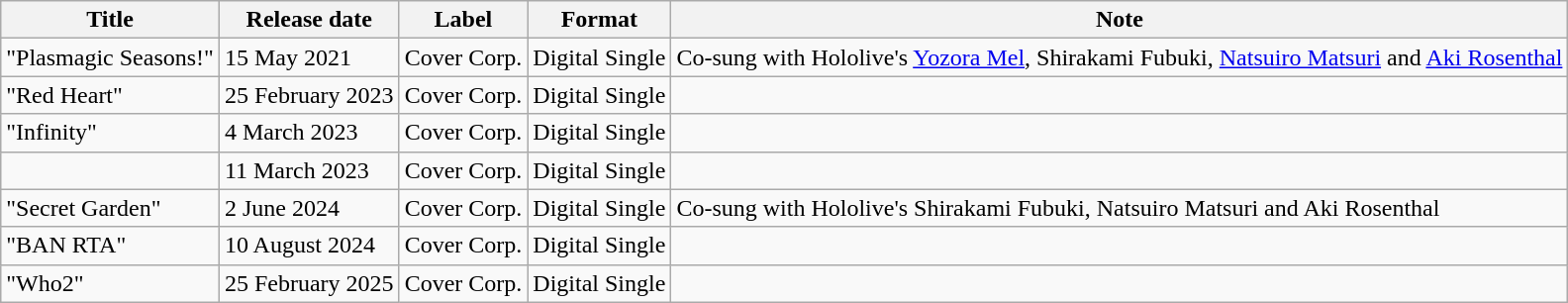<table class="wikitable">
<tr>
<th>Title</th>
<th>Release date</th>
<th>Label</th>
<th>Format</th>
<th>Note</th>
</tr>
<tr>
<td>"Plasmagic Seasons!"</td>
<td>15 May 2021</td>
<td>Cover Corp.</td>
<td>Digital Single</td>
<td>Co-sung with Hololive's <a href='#'>Yozora Mel</a>, Shirakami Fubuki, <a href='#'>Natsuiro Matsuri</a> and <a href='#'>Aki Rosenthal</a></td>
</tr>
<tr>
<td>"Red Heart"</td>
<td>25 February 2023</td>
<td>Cover Corp.</td>
<td>Digital Single</td>
<td></td>
</tr>
<tr>
<td>"Infinity"</td>
<td>4 March 2023</td>
<td>Cover Corp.</td>
<td>Digital Single</td>
<td></td>
</tr>
<tr>
<td></td>
<td>11 March 2023</td>
<td>Cover Corp.</td>
<td>Digital Single</td>
<td></td>
</tr>
<tr>
<td>"Secret Garden"</td>
<td>2 June 2024</td>
<td>Cover Corp.</td>
<td>Digital Single</td>
<td>Co-sung with Hololive's Shirakami Fubuki, Natsuiro Matsuri and Aki Rosenthal</td>
</tr>
<tr>
<td>"BAN RTA"</td>
<td>10 August 2024</td>
<td>Cover Corp.</td>
<td>Digital Single</td>
<td></td>
</tr>
<tr>
<td>"Who2"</td>
<td>25 February 2025</td>
<td>Cover Corp.</td>
<td>Digital Single</td>
<td></td>
</tr>
</table>
